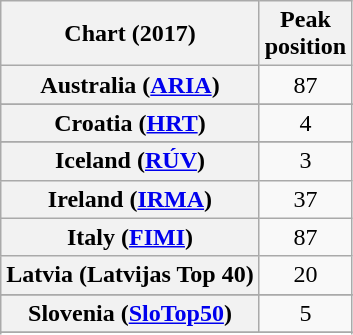<table class="wikitable sortable plainrowheaders" style="text-align:center">
<tr>
<th scope="col">Chart (2017)</th>
<th scope="col">Peak<br>position</th>
</tr>
<tr>
<th scope="row">Australia (<a href='#'>ARIA</a>)</th>
<td>87</td>
</tr>
<tr>
</tr>
<tr>
</tr>
<tr>
</tr>
<tr>
<th scope="row">Croatia (<a href='#'>HRT</a>)</th>
<td>4</td>
</tr>
<tr>
</tr>
<tr>
</tr>
<tr>
</tr>
<tr>
</tr>
<tr>
</tr>
<tr>
</tr>
<tr>
</tr>
<tr>
<th scope="row">Iceland (<a href='#'>RÚV</a>)</th>
<td>3</td>
</tr>
<tr>
<th scope="row">Ireland (<a href='#'>IRMA</a>)</th>
<td>37</td>
</tr>
<tr>
<th scope="row">Italy (<a href='#'>FIMI</a>)</th>
<td>87</td>
</tr>
<tr>
<th scope="row">Latvia (Latvijas Top 40)</th>
<td>20</td>
</tr>
<tr>
</tr>
<tr>
</tr>
<tr>
</tr>
<tr>
</tr>
<tr>
</tr>
<tr>
</tr>
<tr>
</tr>
<tr>
</tr>
<tr>
<th scope="row">Slovenia (<a href='#'>SloTop50</a>)</th>
<td>5</td>
</tr>
<tr>
</tr>
<tr>
</tr>
<tr>
</tr>
</table>
